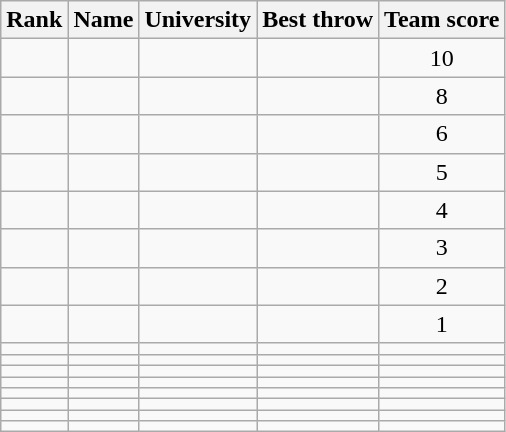<table class="wikitable sortable" style="text-align:center">
<tr>
<th>Rank</th>
<th>Name</th>
<th>University</th>
<th>Best throw</th>
<th>Team score</th>
</tr>
<tr>
<td></td>
<td align=left></td>
<td align=left></td>
<td><strong></strong></td>
<td>10</td>
</tr>
<tr>
<td></td>
<td align=left></td>
<td align=left></td>
<td><strong></strong></td>
<td>8</td>
</tr>
<tr>
<td></td>
<td align=left></td>
<td align=left></td>
<td><strong></strong></td>
<td>6</td>
</tr>
<tr>
<td></td>
<td align=left></td>
<td align=left></td>
<td><strong></strong></td>
<td>5</td>
</tr>
<tr>
<td></td>
<td align=left></td>
<td align=left></td>
<td><strong></strong></td>
<td>4</td>
</tr>
<tr>
<td></td>
<td align=left></td>
<td align=left></td>
<td><strong></strong></td>
<td>3</td>
</tr>
<tr>
<td></td>
<td align=left></td>
<td align=left></td>
<td><strong></strong></td>
<td>2</td>
</tr>
<tr>
<td></td>
<td align=left></td>
<td align=left></td>
<td><strong></strong></td>
<td>1</td>
</tr>
<tr>
<td></td>
<td align=left></td>
<td align=left></td>
<td><strong></strong></td>
<td></td>
</tr>
<tr>
<td></td>
<td align=left></td>
<td align=left></td>
<td><strong></strong></td>
<td></td>
</tr>
<tr>
<td></td>
<td align=left></td>
<td align=left></td>
<td><strong></strong></td>
<td></td>
</tr>
<tr>
<td></td>
<td align=left></td>
<td align=left></td>
<td><strong></strong></td>
<td></td>
</tr>
<tr>
<td></td>
<td align=left></td>
<td align=left></td>
<td><strong></strong></td>
<td></td>
</tr>
<tr>
<td></td>
<td align=left></td>
<td align=left></td>
<td><strong></strong></td>
<td></td>
</tr>
<tr>
<td></td>
<td align=left></td>
<td align=left></td>
<td><strong></strong></td>
<td></td>
</tr>
<tr>
<td></td>
<td align=left></td>
<td align=left></td>
<td><strong></strong></td>
<td></td>
</tr>
</table>
